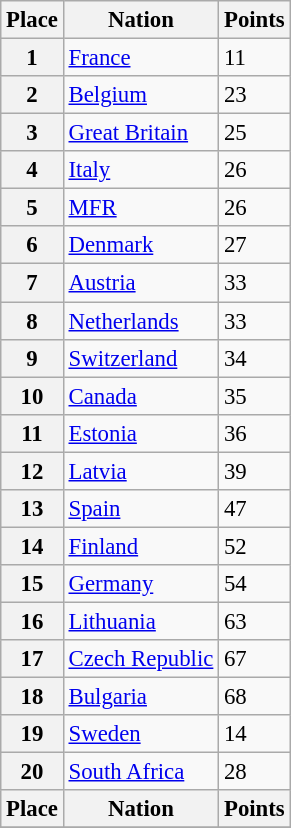<table class="wikitable" style="font-size: 95%">
<tr>
<th>Place</th>
<th>Nation</th>
<th>Points</th>
</tr>
<tr>
<th>1</th>
<td> <a href='#'>France</a></td>
<td>11</td>
</tr>
<tr>
<th>2</th>
<td> <a href='#'>Belgium</a></td>
<td>23</td>
</tr>
<tr>
<th>3</th>
<td> <a href='#'>Great Britain</a></td>
<td>25</td>
</tr>
<tr>
<th>4</th>
<td> <a href='#'>Italy</a></td>
<td>26</td>
</tr>
<tr>
<th>5</th>
<td> <a href='#'>MFR</a></td>
<td>26</td>
</tr>
<tr>
<th>6</th>
<td> <a href='#'>Denmark</a></td>
<td>27</td>
</tr>
<tr>
<th>7</th>
<td> <a href='#'>Austria</a></td>
<td>33</td>
</tr>
<tr>
<th>8</th>
<td> <a href='#'>Netherlands</a></td>
<td>33</td>
</tr>
<tr>
<th>9</th>
<td> <a href='#'>Switzerland</a></td>
<td>34</td>
</tr>
<tr>
<th>10</th>
<td> <a href='#'>Canada</a></td>
<td>35</td>
</tr>
<tr>
<th>11</th>
<td> <a href='#'>Estonia</a></td>
<td>36</td>
</tr>
<tr>
<th>12</th>
<td> <a href='#'>Latvia</a></td>
<td>39</td>
</tr>
<tr>
<th>13</th>
<td> <a href='#'>Spain</a></td>
<td>47</td>
</tr>
<tr>
<th>14</th>
<td> <a href='#'>Finland</a></td>
<td>52</td>
</tr>
<tr>
<th>15</th>
<td> <a href='#'>Germany</a></td>
<td>54</td>
</tr>
<tr>
<th>16</th>
<td> <a href='#'>Lithuania</a></td>
<td>63</td>
</tr>
<tr>
<th>17</th>
<td> <a href='#'>Czech Republic</a></td>
<td>67</td>
</tr>
<tr>
<th>18</th>
<td> <a href='#'>Bulgaria</a></td>
<td>68</td>
</tr>
<tr>
<th>19</th>
<td> <a href='#'>Sweden</a></td>
<td>14</td>
</tr>
<tr>
<th>20</th>
<td> <a href='#'>South Africa</a></td>
<td>28</td>
</tr>
<tr>
<th>Place</th>
<th>Nation</th>
<th>Points</th>
</tr>
<tr>
</tr>
</table>
